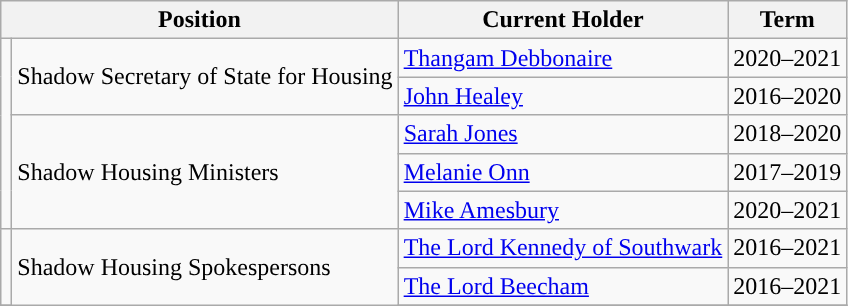<table class="wikitable">
<tr>
<th colspan="2">Position</th>
<th>Current Holder</th>
<th>Term</th>
</tr>
<tr>
<td rowspan="5" style="background: "></td>
<td rowspan="2">Shadow Secretary of State for Housing</td>
<td><a href='#'>Thangam Debbonaire</a> </td>
<td>2020–2021</td>
</tr>
<tr>
<td><a href='#'>John Healey</a> </td>
<td>2016–2020</td>
</tr>
<tr>
<td rowspan="3">Shadow Housing Ministers</td>
<td><a href='#'>Sarah Jones</a> </td>
<td>2018–2020</td>
</tr>
<tr>
<td><a href='#'>Melanie Onn</a> </td>
<td>2017–2019</td>
</tr>
<tr>
<td><a href='#'>Mike Amesbury</a> </td>
<td>2020–2021</td>
</tr>
<tr>
<td rowspan="2" style="background: "></td>
<td rowspan="3">Shadow Housing Spokespersons</td>
<td><a href='#'>The Lord Kennedy of Southwark</a></td>
<td>2016–2021</td>
</tr>
<tr>
<td><a href='#'>The Lord Beecham</a></td>
<td>2016–2021</td>
</tr>
<tr>
</tr>
</table>
